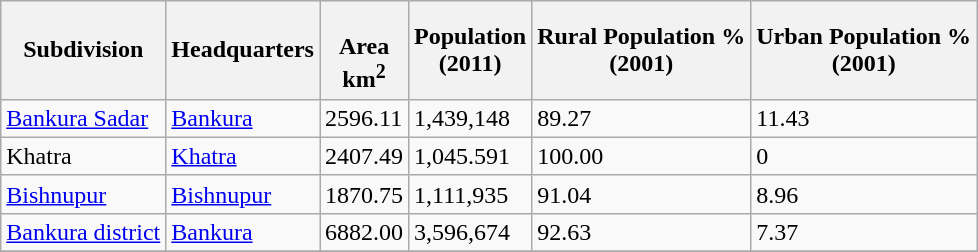<table class="wikitable sortable">
<tr>
<th>Subdivision</th>
<th>Headquarters</th>
<th><br>Area<br>km<sup>2</sup></th>
<th>Population<br>(2011)</th>
<th>Rural Population %<br>(2001)</th>
<th>Urban Population % <br>(2001)</th>
</tr>
<tr>
<td><a href='#'>Bankura Sadar</a></td>
<td><a href='#'>Bankura</a></td>
<td>2596.11</td>
<td>1,439,148</td>
<td>89.27</td>
<td>11.43</td>
</tr>
<tr>
<td>Khatra</td>
<td><a href='#'>Khatra</a></td>
<td>2407.49</td>
<td>1,045.591</td>
<td>100.00</td>
<td>0</td>
</tr>
<tr>
<td><a href='#'>Bishnupur</a></td>
<td><a href='#'>Bishnupur</a></td>
<td>1870.75</td>
<td>1,111,935</td>
<td>91.04</td>
<td>8.96</td>
</tr>
<tr>
<td><a href='#'>Bankura district</a></td>
<td><a href='#'>Bankura</a></td>
<td>6882.00</td>
<td>3,596,674</td>
<td>92.63</td>
<td>7.37</td>
</tr>
<tr>
</tr>
</table>
